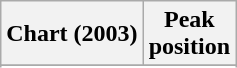<table class="wikitable sortable plainrowheaders" style="text-align:center">
<tr>
<th scope="col">Chart (2003)</th>
<th scope="col">Peak<br>position</th>
</tr>
<tr>
</tr>
<tr>
</tr>
<tr>
</tr>
<tr>
</tr>
<tr>
</tr>
<tr>
</tr>
<tr>
</tr>
<tr>
</tr>
<tr>
</tr>
<tr>
</tr>
<tr>
</tr>
</table>
